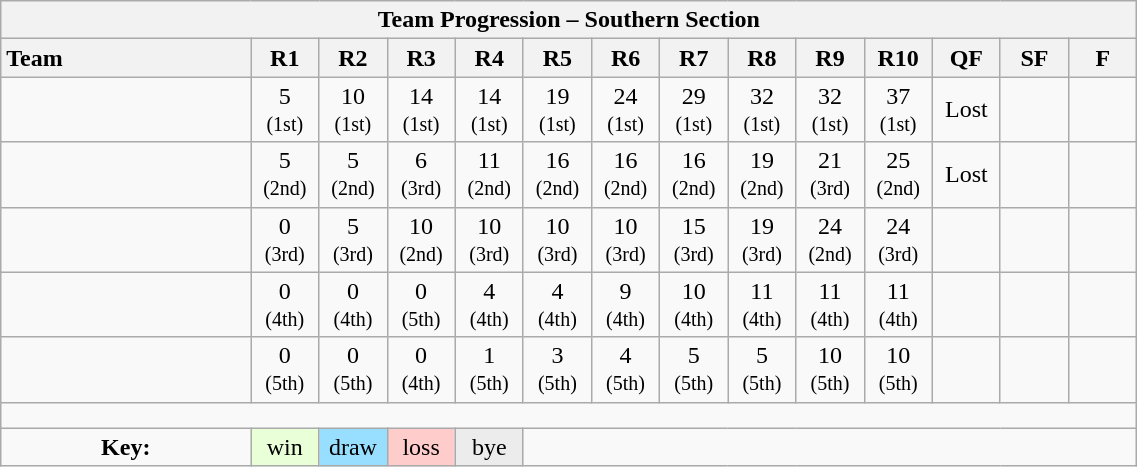<table class="wikitable collapsible" style="text-align:center; font-size:100%; width:60%;">
<tr>
<th colspan="100%" cellpadding="0" cellspacing="0">Team Progression – Southern Section</th>
</tr>
<tr>
<th style="text-align:left; width:22%;">Team</th>
<th style="width:6%;">R1</th>
<th style="width:6%;">R2</th>
<th style="width:6%;">R3</th>
<th style="width:6%;">R4</th>
<th style="width:6%;">R5</th>
<th style="width:6%;">R6</th>
<th style="width:6%;">R7</th>
<th style="width:6%;">R8</th>
<th style="width:6%;">R9</th>
<th style="width:6%;">R10</th>
<th style="width:6%;">QF</th>
<th style="width:6%;">SF</th>
<th style="width:6%;">F</th>
</tr>
<tr>
<td style="text-align:left;"></td>
<td>5 <br> <small>(1st)</small></td>
<td>10 <br> <small>(1st)</small></td>
<td>14 <br> <small>(1st)</small></td>
<td>14 <br> <small>(1st)</small></td>
<td>19 <br> <small>(1st)</small></td>
<td>24 <br> <small>(1st)</small></td>
<td>29 <br> <small>(1st)</small></td>
<td>32 <br> <small>(1st)</small></td>
<td>32 <br> <small>(1st)</small></td>
<td>37 <br> <small>(1st)</small></td>
<td>Lost</td>
<td> </td>
<td> </td>
</tr>
<tr>
<td style="text-align:left;"></td>
<td>5 <br> <small>(2nd)</small></td>
<td>5 <br> <small>(2nd)</small></td>
<td>6 <br> <small>(3rd)</small></td>
<td>11 <br> <small>(2nd)</small></td>
<td>16 <br> <small>(2nd)</small></td>
<td>16 <br> <small>(2nd)</small></td>
<td>16 <br> <small>(2nd)</small></td>
<td>19 <br> <small>(2nd)</small></td>
<td>21 <br> <small>(3rd)</small></td>
<td>25 <br> <small>(2nd)</small></td>
<td>Lost</td>
<td> </td>
<td> </td>
</tr>
<tr>
<td style="text-align:left;"></td>
<td>0 <br> <small>(3rd)</small></td>
<td>5 <br> <small>(3rd)</small></td>
<td>10 <br> <small>(2nd)</small></td>
<td>10 <br> <small>(3rd)</small></td>
<td>10 <br> <small>(3rd)</small></td>
<td>10 <br> <small>(3rd)</small></td>
<td>15 <br> <small>(3rd)</small></td>
<td>19 <br> <small>(3rd)</small></td>
<td>24 <br> <small>(2nd)</small></td>
<td>24 <br> <small>(3rd)</small></td>
<td> </td>
<td> </td>
<td> </td>
</tr>
<tr>
<td style="text-align:left;"></td>
<td>0 <br> <small>(4th)</small></td>
<td>0 <br> <small>(4th)</small></td>
<td>0 <br> <small>(5th)</small></td>
<td>4 <br> <small>(4th)</small></td>
<td>4 <br> <small>(4th)</small></td>
<td>9 <br> <small>(4th)</small></td>
<td>10 <br> <small>(4th)</small></td>
<td>11 <br> <small>(4th)</small></td>
<td>11 <br> <small>(4th)</small></td>
<td>11 <br> <small>(4th)</small></td>
<td> </td>
<td> </td>
<td> </td>
</tr>
<tr>
<td style="text-align:left;"></td>
<td>0 <br> <small>(5th)</small></td>
<td>0 <br> <small>(5th)</small></td>
<td>0 <br> <small>(4th)</small></td>
<td>1 <br> <small>(5th)</small></td>
<td>3 <br> <small>(5th)</small></td>
<td>4 <br> <small>(5th)</small></td>
<td>5 <br> <small>(5th)</small></td>
<td>5 <br> <small>(5th)</small></td>
<td>10 <br> <small>(5th)</small></td>
<td>10 <br> <small>(5th)</small></td>
<td> </td>
<td> </td>
<td> </td>
</tr>
<tr>
<td colspan="100%" style="text-align:center; height: 10px;"></td>
</tr>
<tr>
<td><strong>Key:</strong></td>
<td style="background:#E8FFD8;">win</td>
<td style="background:#97DEFF;">draw</td>
<td style="background:#FFCCCC;">loss</td>
<td style="background:#ECECEC;">bye</td>
<td colspan="100%"></td>
</tr>
</table>
